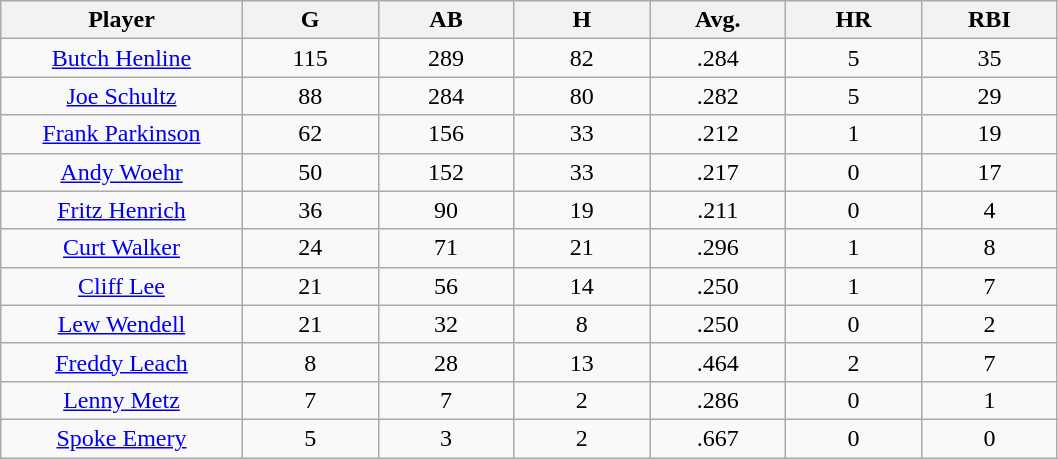<table class="wikitable sortable">
<tr>
<th bgcolor="#DDDDFF" width="16%">Player</th>
<th bgcolor="#DDDDFF" width="9%">G</th>
<th bgcolor="#DDDDFF" width="9%">AB</th>
<th bgcolor="#DDDDFF" width="9%">H</th>
<th bgcolor="#DDDDFF" width="9%">Avg.</th>
<th bgcolor="#DDDDFF" width="9%">HR</th>
<th bgcolor="#DDDDFF" width="9%">RBI</th>
</tr>
<tr align="center">
<td><a href='#'>Butch Henline</a></td>
<td>115</td>
<td>289</td>
<td>82</td>
<td>.284</td>
<td>5</td>
<td>35</td>
</tr>
<tr align=center>
<td><a href='#'>Joe Schultz</a></td>
<td>88</td>
<td>284</td>
<td>80</td>
<td>.282</td>
<td>5</td>
<td>29</td>
</tr>
<tr align=center>
<td><a href='#'>Frank Parkinson</a></td>
<td>62</td>
<td>156</td>
<td>33</td>
<td>.212</td>
<td>1</td>
<td>19</td>
</tr>
<tr align=center>
<td><a href='#'>Andy Woehr</a></td>
<td>50</td>
<td>152</td>
<td>33</td>
<td>.217</td>
<td>0</td>
<td>17</td>
</tr>
<tr align=center>
<td><a href='#'>Fritz Henrich</a></td>
<td>36</td>
<td>90</td>
<td>19</td>
<td>.211</td>
<td>0</td>
<td>4</td>
</tr>
<tr align=center>
<td><a href='#'>Curt Walker</a></td>
<td>24</td>
<td>71</td>
<td>21</td>
<td>.296</td>
<td>1</td>
<td>8</td>
</tr>
<tr align=center>
<td><a href='#'>Cliff Lee</a></td>
<td>21</td>
<td>56</td>
<td>14</td>
<td>.250</td>
<td>1</td>
<td>7</td>
</tr>
<tr align=center>
<td><a href='#'>Lew Wendell</a></td>
<td>21</td>
<td>32</td>
<td>8</td>
<td>.250</td>
<td>0</td>
<td>2</td>
</tr>
<tr align=center>
<td><a href='#'>Freddy Leach</a></td>
<td>8</td>
<td>28</td>
<td>13</td>
<td>.464</td>
<td>2</td>
<td>7</td>
</tr>
<tr align=center>
<td><a href='#'>Lenny Metz</a></td>
<td>7</td>
<td>7</td>
<td>2</td>
<td>.286</td>
<td>0</td>
<td>1</td>
</tr>
<tr align=center>
<td><a href='#'>Spoke Emery</a></td>
<td>5</td>
<td>3</td>
<td>2</td>
<td>.667</td>
<td>0</td>
<td>0</td>
</tr>
</table>
